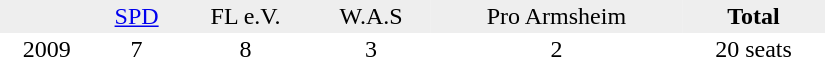<table border="0" cellpadding="2" cellspacing="0" width="550">
<tr bgcolor="#eeeeee" align="center">
<td></td>
<td><a href='#'>SPD</a></td>
<td>FL e.V.</td>
<td>W.A.S</td>
<td>Pro Armsheim</td>
<td><strong>Total</strong></td>
</tr>
<tr align="center">
<td>2009</td>
<td>7</td>
<td>8</td>
<td>3</td>
<td>2</td>
<td>20 seats</td>
</tr>
</table>
